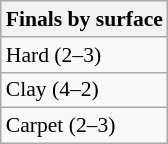<table class=wikitable style=font-size:90%>
<tr>
<th>Finals by surface</th>
</tr>
<tr>
<td>Hard (2–3)</td>
</tr>
<tr>
<td>Clay (4–2)</td>
</tr>
<tr>
<td>Carpet (2–3)</td>
</tr>
</table>
